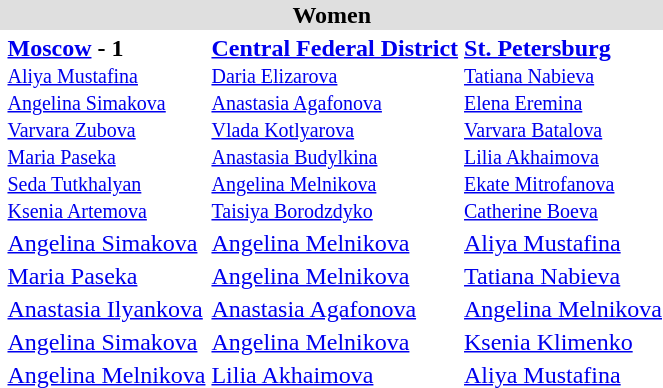<table>
<tr bgcolor="DFDFDF">
<td colspan="4" align="center"><strong>Women</strong></td>
</tr>
<tr>
<td></td>
<td><strong><a href='#'>Moscow</a> - 1</strong><br><small><a href='#'>Aliya Mustafina</a><br><a href='#'>Angelina Simakova</a><br><a href='#'>Varvara Zubova</a><br><a href='#'>Maria Paseka</a><br><a href='#'>Seda Tutkhalyan</a><br><a href='#'>Ksenia Artemova</a></small></td>
<td><strong><a href='#'>Central Federal District</a></strong><br><small><a href='#'>Daria Elizarova</a><br><a href='#'>Anastasia Agafonova</a><br><a href='#'>Vlada Kotlyarova</a><br><a href='#'>Anastasia Budylkina</a><br><a href='#'>Angelina Melnikova</a><br><a href='#'>Taisiya Borodzdyko</a><br></small></td>
<td><strong><a href='#'>St. Petersburg</a></strong><br><small><a href='#'>Tatiana Nabieva</a><br><a href='#'>Elena Eremina</a><br><a href='#'>Varvara Batalova</a><br><a href='#'>Lilia Akhaimova</a><br><a href='#'>Ekate Mitrofanova</a><br><a href='#'>Catherine Boeva</a><br></small></td>
</tr>
<tr>
<td><br></td>
<td><a href='#'>Angelina Simakova</a></td>
<td><a href='#'>Angelina Melnikova</a></td>
<td><a href='#'>Aliya Mustafina</a></td>
</tr>
<tr>
<td><br></td>
<td><a href='#'>Maria Paseka</a></td>
<td><a href='#'>Angelina Melnikova</a></td>
<td><a href='#'>Tatiana Nabieva</a></td>
</tr>
<tr>
<td><br></td>
<td><a href='#'>Anastasia Ilyankova</a></td>
<td><a href='#'>Anastasia Agafonova</a></td>
<td><a href='#'>Angelina Melnikova</a></td>
</tr>
<tr>
<td><br></td>
<td><a href='#'>Angelina Simakova</a></td>
<td><a href='#'>Angelina Melnikova</a></td>
<td><a href='#'>Ksenia Klimenko</a></td>
</tr>
<tr>
<td><br></td>
<td><a href='#'>Angelina Melnikova</a></td>
<td><a href='#'>Lilia Akhaimova</a></td>
<td><a href='#'>Aliya Mustafina</a></td>
</tr>
</table>
